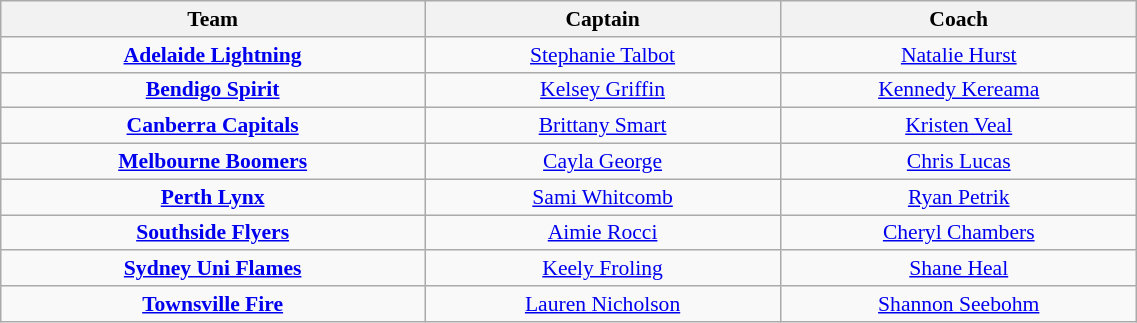<table class="wikitable" style="width: 60%; text-align:center; font-size:90%">
<tr>
<th colspan=1 width=150>Team</th>
<th width=125>Captain</th>
<th width=125>Coach</th>
</tr>
<tr>
<td><strong><a href='#'>Adelaide Lightning</a></strong></td>
<td><a href='#'>Stephanie Talbot</a></td>
<td><a href='#'>Natalie Hurst</a></td>
</tr>
<tr>
<td><strong><a href='#'>Bendigo Spirit</a></strong></td>
<td><a href='#'>Kelsey Griffin</a></td>
<td><a href='#'>Kennedy Kereama</a></td>
</tr>
<tr>
<td><strong><a href='#'>Canberra Capitals</a></strong></td>
<td><a href='#'>Brittany Smart</a></td>
<td><a href='#'>Kristen Veal</a></td>
</tr>
<tr>
<td><strong><a href='#'>Melbourne Boomers</a></strong></td>
<td><a href='#'>Cayla George</a></td>
<td><a href='#'>Chris Lucas</a></td>
</tr>
<tr>
<td><strong><a href='#'>Perth Lynx</a></strong></td>
<td><a href='#'>Sami Whitcomb</a></td>
<td><a href='#'>Ryan Petrik</a></td>
</tr>
<tr>
<td><strong><a href='#'>Southside Flyers</a></strong></td>
<td><a href='#'>Aimie Rocci</a></td>
<td><a href='#'>Cheryl Chambers</a></td>
</tr>
<tr>
<td><strong><a href='#'>Sydney Uni Flames</a></strong></td>
<td><a href='#'>Keely Froling</a></td>
<td><a href='#'>Shane Heal</a></td>
</tr>
<tr>
<td><strong><a href='#'>Townsville Fire</a></strong></td>
<td><a href='#'>Lauren Nicholson</a></td>
<td><a href='#'>Shannon Seebohm</a></td>
</tr>
</table>
